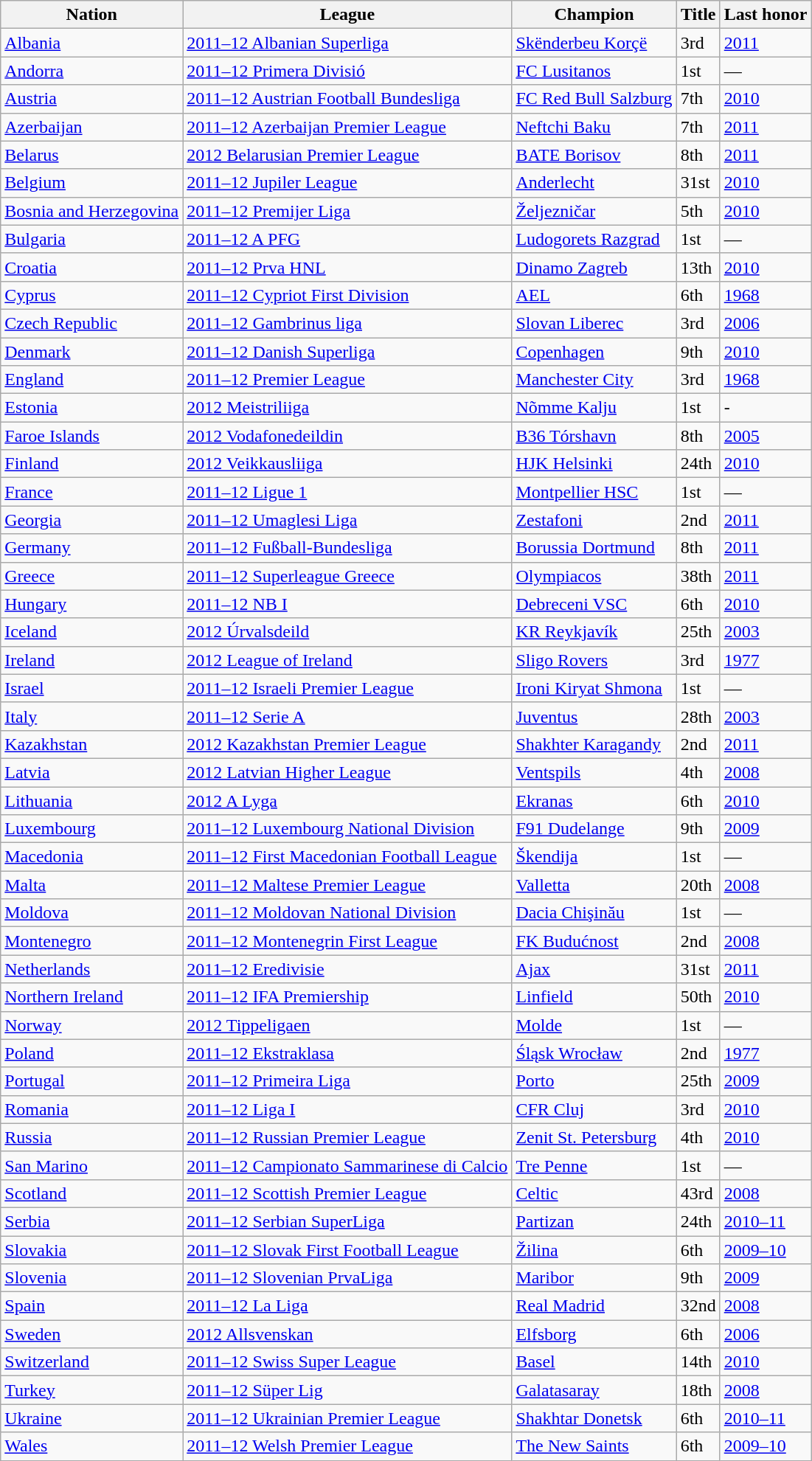<table class="wikitable">
<tr>
<th>Nation</th>
<th>League</th>
<th>Champion</th>
<th>Title</th>
<th>Last honor</th>
</tr>
<tr>
<td> <a href='#'>Albania</a></td>
<td><a href='#'>2011–12 Albanian Superliga</a></td>
<td><a href='#'>Skënderbeu Korçë</a></td>
<td>3rd</td>
<td><a href='#'>2011</a></td>
</tr>
<tr>
<td> <a href='#'>Andorra</a></td>
<td><a href='#'>2011–12 Primera Divisió</a></td>
<td><a href='#'>FC Lusitanos</a></td>
<td>1st</td>
<td>—</td>
</tr>
<tr>
<td> <a href='#'>Austria</a></td>
<td><a href='#'>2011–12 Austrian Football Bundesliga</a></td>
<td><a href='#'>FC Red Bull Salzburg</a></td>
<td>7th</td>
<td><a href='#'>2010</a></td>
</tr>
<tr>
<td> <a href='#'>Azerbaijan</a></td>
<td><a href='#'>2011–12 Azerbaijan Premier League</a></td>
<td><a href='#'>Neftchi Baku</a></td>
<td>7th</td>
<td><a href='#'>2011</a></td>
</tr>
<tr>
<td> <a href='#'>Belarus</a></td>
<td><a href='#'>2012 Belarusian Premier League</a></td>
<td><a href='#'>BATE Borisov</a></td>
<td>8th</td>
<td><a href='#'>2011</a></td>
</tr>
<tr>
<td> <a href='#'>Belgium</a></td>
<td><a href='#'>2011–12 Jupiler League</a></td>
<td><a href='#'>Anderlecht</a></td>
<td>31st</td>
<td><a href='#'>2010</a></td>
</tr>
<tr>
<td> <a href='#'>Bosnia and Herzegovina</a></td>
<td><a href='#'>2011–12 Premijer Liga</a></td>
<td><a href='#'>Željezničar</a></td>
<td>5th</td>
<td><a href='#'>2010</a></td>
</tr>
<tr>
<td> <a href='#'>Bulgaria</a></td>
<td><a href='#'>2011–12 A PFG</a></td>
<td><a href='#'>Ludogorets Razgrad</a></td>
<td>1st</td>
<td>—</td>
</tr>
<tr>
<td> <a href='#'>Croatia</a></td>
<td><a href='#'>2011–12 Prva HNL</a></td>
<td><a href='#'>Dinamo Zagreb</a></td>
<td>13th</td>
<td><a href='#'>2010</a></td>
</tr>
<tr>
<td> <a href='#'>Cyprus</a></td>
<td><a href='#'>2011–12 Cypriot First Division</a></td>
<td><a href='#'>AEL</a></td>
<td>6th</td>
<td><a href='#'>1968</a></td>
</tr>
<tr>
<td> <a href='#'>Czech Republic</a></td>
<td><a href='#'>2011–12 Gambrinus liga</a></td>
<td><a href='#'>Slovan Liberec</a></td>
<td>3rd</td>
<td><a href='#'>2006</a></td>
</tr>
<tr>
<td> <a href='#'>Denmark</a></td>
<td><a href='#'>2011–12 Danish Superliga</a></td>
<td><a href='#'>Copenhagen</a></td>
<td>9th</td>
<td><a href='#'>2010</a></td>
</tr>
<tr>
<td> <a href='#'>England</a></td>
<td><a href='#'>2011–12 Premier League</a></td>
<td><a href='#'>Manchester City</a></td>
<td>3rd</td>
<td><a href='#'>1968</a></td>
</tr>
<tr>
<td> <a href='#'>Estonia</a></td>
<td><a href='#'>2012 Meistriliiga</a></td>
<td><a href='#'>Nõmme Kalju</a></td>
<td>1st</td>
<td>-</td>
</tr>
<tr>
<td> <a href='#'>Faroe Islands</a></td>
<td><a href='#'>2012 Vodafonedeildin</a></td>
<td><a href='#'>B36 Tórshavn</a></td>
<td>8th</td>
<td><a href='#'>2005</a></td>
</tr>
<tr>
<td> <a href='#'>Finland</a></td>
<td><a href='#'>2012 Veikkausliiga</a></td>
<td><a href='#'>HJK Helsinki</a></td>
<td>24th</td>
<td><a href='#'>2010</a></td>
</tr>
<tr>
<td> <a href='#'>France</a></td>
<td><a href='#'>2011–12 Ligue 1</a></td>
<td><a href='#'>Montpellier HSC</a></td>
<td>1st</td>
<td>—</td>
</tr>
<tr>
<td> <a href='#'>Georgia</a></td>
<td><a href='#'>2011–12 Umaglesi Liga</a></td>
<td><a href='#'>Zestafoni</a></td>
<td>2nd</td>
<td><a href='#'>2011</a></td>
</tr>
<tr>
<td> <a href='#'>Germany</a></td>
<td><a href='#'>2011–12 Fußball-Bundesliga</a></td>
<td><a href='#'>Borussia Dortmund</a></td>
<td>8th</td>
<td><a href='#'>2011</a></td>
</tr>
<tr>
<td> <a href='#'>Greece</a></td>
<td><a href='#'>2011–12 Superleague Greece</a></td>
<td><a href='#'>Olympiacos</a></td>
<td>38th</td>
<td><a href='#'>2011</a></td>
</tr>
<tr>
<td> <a href='#'>Hungary</a></td>
<td><a href='#'>2011–12 NB I</a></td>
<td><a href='#'>Debreceni VSC</a></td>
<td>6th</td>
<td><a href='#'>2010</a></td>
</tr>
<tr>
<td> <a href='#'>Iceland</a></td>
<td><a href='#'>2012 Úrvalsdeild</a></td>
<td><a href='#'>KR Reykjavík</a></td>
<td>25th</td>
<td><a href='#'>2003</a></td>
</tr>
<tr>
<td> <a href='#'>Ireland</a></td>
<td><a href='#'>2012 League of Ireland</a></td>
<td><a href='#'>Sligo Rovers</a></td>
<td>3rd</td>
<td><a href='#'>1977</a></td>
</tr>
<tr>
<td> <a href='#'>Israel</a></td>
<td><a href='#'>2011–12 Israeli Premier League</a></td>
<td><a href='#'>Ironi Kiryat Shmona</a></td>
<td>1st</td>
<td>—</td>
</tr>
<tr>
<td> <a href='#'>Italy</a></td>
<td><a href='#'>2011–12 Serie A</a></td>
<td><a href='#'>Juventus</a></td>
<td>28th</td>
<td><a href='#'>2003</a></td>
</tr>
<tr>
<td> <a href='#'>Kazakhstan</a></td>
<td><a href='#'>2012 Kazakhstan Premier League</a></td>
<td><a href='#'>Shakhter Karagandy</a></td>
<td>2nd</td>
<td><a href='#'>2011</a></td>
</tr>
<tr>
<td> <a href='#'>Latvia</a></td>
<td><a href='#'>2012 Latvian Higher League</a></td>
<td><a href='#'>Ventspils</a></td>
<td>4th</td>
<td><a href='#'>2008</a></td>
</tr>
<tr>
<td> <a href='#'>Lithuania</a></td>
<td><a href='#'>2012 A Lyga</a></td>
<td><a href='#'>Ekranas</a></td>
<td>6th</td>
<td><a href='#'>2010</a></td>
</tr>
<tr>
<td> <a href='#'>Luxembourg</a></td>
<td><a href='#'>2011–12 Luxembourg National Division</a></td>
<td><a href='#'>F91 Dudelange</a></td>
<td>9th</td>
<td><a href='#'>2009</a></td>
</tr>
<tr>
<td> <a href='#'>Macedonia</a></td>
<td><a href='#'>2011–12 First Macedonian Football League</a></td>
<td><a href='#'>Škendija</a></td>
<td>1st</td>
<td>—</td>
</tr>
<tr>
<td> <a href='#'>Malta</a></td>
<td><a href='#'>2011–12 Maltese Premier League</a></td>
<td><a href='#'>Valletta</a></td>
<td>20th</td>
<td><a href='#'>2008</a></td>
</tr>
<tr>
<td> <a href='#'>Moldova</a></td>
<td><a href='#'>2011–12 Moldovan National Division</a></td>
<td><a href='#'>Dacia Chişinău</a></td>
<td>1st</td>
<td>—</td>
</tr>
<tr>
<td> <a href='#'>Montenegro</a></td>
<td><a href='#'>2011–12 Montenegrin First League</a></td>
<td><a href='#'>FK Budućnost</a></td>
<td>2nd</td>
<td><a href='#'>2008</a></td>
</tr>
<tr>
<td> <a href='#'>Netherlands</a></td>
<td><a href='#'>2011–12 Eredivisie</a></td>
<td><a href='#'>Ajax</a></td>
<td>31st</td>
<td><a href='#'>2011</a></td>
</tr>
<tr>
<td> <a href='#'>Northern Ireland</a></td>
<td><a href='#'>2011–12 IFA Premiership</a></td>
<td><a href='#'>Linfield</a></td>
<td>50th</td>
<td><a href='#'>2010</a></td>
</tr>
<tr>
<td> <a href='#'>Norway</a></td>
<td><a href='#'>2012 Tippeligaen</a></td>
<td><a href='#'>Molde</a></td>
<td>1st</td>
<td>—</td>
</tr>
<tr>
<td> <a href='#'>Poland</a></td>
<td><a href='#'>2011–12 Ekstraklasa</a></td>
<td><a href='#'>Śląsk Wrocław</a></td>
<td>2nd</td>
<td><a href='#'>1977</a></td>
</tr>
<tr>
<td> <a href='#'>Portugal</a></td>
<td><a href='#'>2011–12 Primeira Liga</a></td>
<td><a href='#'>Porto</a></td>
<td>25th</td>
<td><a href='#'>2009</a></td>
</tr>
<tr>
<td> <a href='#'>Romania</a></td>
<td><a href='#'>2011–12 Liga I</a></td>
<td><a href='#'>CFR Cluj</a></td>
<td>3rd</td>
<td><a href='#'>2010</a></td>
</tr>
<tr>
<td> <a href='#'>Russia</a></td>
<td><a href='#'>2011–12 Russian Premier League</a></td>
<td><a href='#'>Zenit St. Petersburg</a></td>
<td>4th</td>
<td><a href='#'>2010</a></td>
</tr>
<tr>
<td> <a href='#'>San Marino</a></td>
<td><a href='#'>2011–12 Campionato Sammarinese di Calcio</a></td>
<td><a href='#'>Tre Penne</a></td>
<td>1st</td>
<td>—</td>
</tr>
<tr>
<td> <a href='#'>Scotland</a></td>
<td><a href='#'>2011–12 Scottish Premier League</a></td>
<td><a href='#'>Celtic</a></td>
<td>43rd</td>
<td><a href='#'>2008</a></td>
</tr>
<tr>
<td> <a href='#'>Serbia</a></td>
<td><a href='#'>2011–12 Serbian SuperLiga</a></td>
<td><a href='#'>Partizan</a></td>
<td>24th</td>
<td><a href='#'>2010–11</a></td>
</tr>
<tr>
<td> <a href='#'>Slovakia</a></td>
<td><a href='#'>2011–12 Slovak First Football League</a></td>
<td><a href='#'>Žilina</a></td>
<td>6th</td>
<td><a href='#'>2009–10</a></td>
</tr>
<tr>
<td> <a href='#'>Slovenia</a></td>
<td><a href='#'>2011–12 Slovenian PrvaLiga</a></td>
<td><a href='#'>Maribor</a></td>
<td>9th</td>
<td><a href='#'>2009</a></td>
</tr>
<tr>
<td> <a href='#'>Spain</a></td>
<td><a href='#'>2011–12 La Liga</a></td>
<td><a href='#'>Real Madrid</a></td>
<td>32nd</td>
<td><a href='#'>2008</a></td>
</tr>
<tr>
<td> <a href='#'>Sweden</a></td>
<td><a href='#'>2012 Allsvenskan</a></td>
<td><a href='#'>Elfsborg</a></td>
<td>6th</td>
<td><a href='#'>2006</a></td>
</tr>
<tr>
<td> <a href='#'>Switzerland</a></td>
<td><a href='#'>2011–12 Swiss Super League</a></td>
<td><a href='#'>Basel</a></td>
<td>14th</td>
<td><a href='#'>2010</a></td>
</tr>
<tr>
<td> <a href='#'>Turkey</a></td>
<td><a href='#'>2011–12 Süper Lig</a></td>
<td><a href='#'>Galatasaray</a></td>
<td>18th</td>
<td><a href='#'>2008</a></td>
</tr>
<tr>
<td> <a href='#'>Ukraine</a></td>
<td><a href='#'>2011–12 Ukrainian Premier League</a></td>
<td><a href='#'>Shakhtar Donetsk</a></td>
<td>6th</td>
<td><a href='#'>2010–11</a></td>
</tr>
<tr>
<td> <a href='#'>Wales</a></td>
<td><a href='#'>2011–12 Welsh Premier League</a></td>
<td><a href='#'>The New Saints</a></td>
<td>6th</td>
<td><a href='#'>2009–10</a></td>
</tr>
</table>
